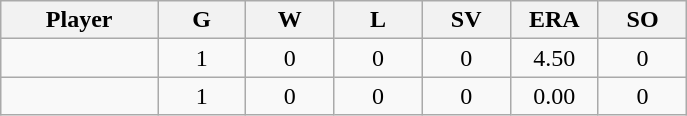<table class="wikitable sortable">
<tr>
<th bgcolor="#DDDDFF" width="16%">Player</th>
<th bgcolor="#DDDDFF" width="9%">G</th>
<th bgcolor="#DDDDFF" width="9%">W</th>
<th bgcolor="#DDDDFF" width="9%">L</th>
<th bgcolor="#DDDDFF" width="9%">SV</th>
<th bgcolor="#DDDDFF" width="9%">ERA</th>
<th bgcolor="#DDDDFF" width="9%">SO</th>
</tr>
<tr align="center">
<td></td>
<td>1</td>
<td>0</td>
<td>0</td>
<td>0</td>
<td>4.50</td>
<td>0</td>
</tr>
<tr align="center">
<td></td>
<td>1</td>
<td>0</td>
<td>0</td>
<td>0</td>
<td>0.00</td>
<td>0</td>
</tr>
</table>
